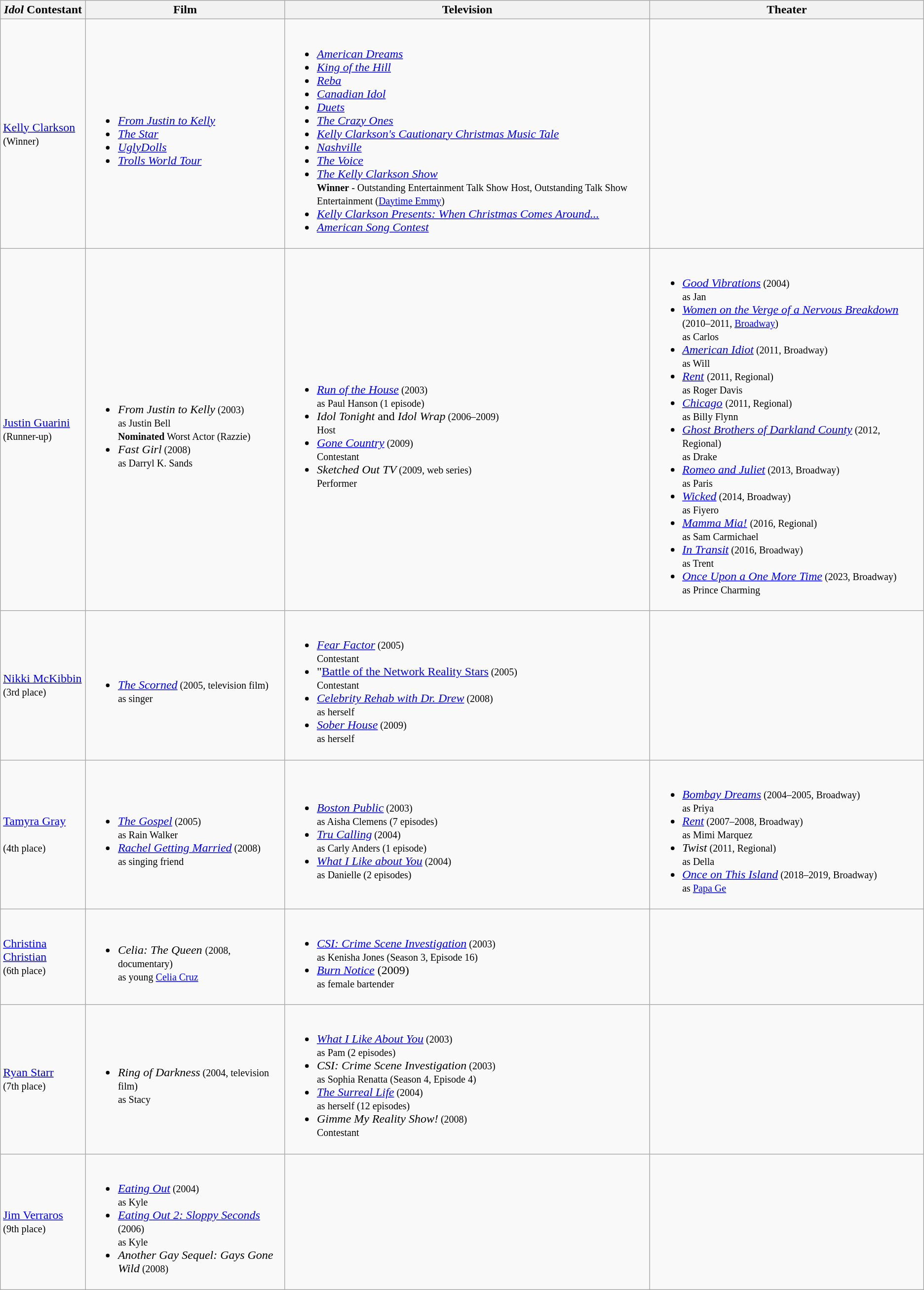<table class="wikitable">
<tr>
<th><em>Idol</em> Contestant</th>
<th>Film</th>
<th>Television</th>
<th>Theater</th>
</tr>
<tr>
<td><a href='#'>Kelly Clarkson</a><br><small>(Winner)</small></td>
<td><br><ul><li><em><a href='#'>From Justin to Kelly</a></em></li><li><em><a href='#'>The Star</a></em></li><li><em><a href='#'>UglyDolls</a></em></li><li><em><a href='#'>Trolls World Tour</a></em></li></ul></td>
<td><br><ul><li><em><a href='#'>American Dreams</a></em></li><li><em><a href='#'>King of the Hill</a></em></li><li><em><a href='#'>Reba</a></em></li><li><em><a href='#'>Canadian Idol</a></em></li><li><em><a href='#'>Duets</a></em></li><li><em><a href='#'>The Crazy Ones</a></em></li><li><em><a href='#'>Kelly Clarkson's Cautionary Christmas Music Tale</a></em></li><li><em><a href='#'>Nashville</a></em> </li><li><em><a href='#'>The Voice</a></em> </li><li><em><a href='#'>The Kelly Clarkson Show</a></em> <br><small><strong>Winner</strong> - Outstanding Entertainment Talk Show Host, Outstanding Talk Show Entertainment (<a href='#'>Daytime Emmy</a>)</small></li><li><em><a href='#'>Kelly Clarkson Presents: When Christmas Comes Around...</a></em> </li><li><em><a href='#'>American Song Contest</a></em> </li></ul></td>
<td></td>
</tr>
<tr>
<td><a href='#'>Justin Guarini</a><br><small>(Runner-up)</small></td>
<td><br><ul><li><em>From Justin to Kelly</em><small> (2003)<br>as Justin Bell<br><strong>Nominated</strong> Worst Actor (Razzie)</small></li><li><em>Fast Girl</em><small> (2008)<br>as Darryl K. Sands</small></li></ul></td>
<td><br><ul><li><em><a href='#'>Run of the House</a></em><small> (2003)<br>as Paul Hanson (1 episode)</small></li><li><em>Idol Tonight</em> and <em>Idol Wrap</em><small> (2006–2009)<br>Host</small></li><li><em><a href='#'>Gone Country</a></em><small> (2009)<br>Contestant</small></li><li><em>Sketched Out TV</em><small> (2009, web series)<br>Performer</small></li></ul></td>
<td><br><ul><li><em><a href='#'>Good Vibrations</a></em><small> (2004)<br>as Jan</small></li><li><em><a href='#'>Women on the Verge of a Nervous Breakdown</a></em><small> (2010–2011, <a href='#'>Broadway</a>)<br>as Carlos</small></li><li><em><a href='#'>American Idiot</a></em><small> (2011, Broadway)<br>as Will</small></li><li><em><a href='#'>Rent</a></em> <small>(2011, Regional)<br>as Roger Davis</small></li><li><em><a href='#'>Chicago</a></em> <small>(2011, Regional)<br>as Billy Flynn</small></li><li><em><a href='#'>Ghost Brothers of Darkland County</a></em><small> (2012, Regional)<br>as Drake</small></li><li><em><a href='#'>Romeo and Juliet</a></em><small> (2013, Broadway)<br>as Paris</small></li><li><em><a href='#'>Wicked</a></em><small> (2014, Broadway)<br>as Fiyero</small></li><li><em><a href='#'>Mamma Mia!</a></em> <small>(2016, Regional)<br>as Sam Carmichael</small></li><li><em><a href='#'>In Transit</a></em><small> (2016, Broadway)<br>as Trent</small></li><li><em><a href='#'>Once Upon a One More Time</a></em><small> (2023, Broadway)<br>as Prince Charming</small></li></ul></td>
</tr>
<tr>
<td><a href='#'>Nikki McKibbin</a><br><small>(3rd place)</small></td>
<td><br><ul><li><em><a href='#'>The Scorned</a></em><small> (2005, television film)<br>as singer</small></li></ul></td>
<td><br><ul><li><em><a href='#'>Fear Factor</a></em><small> (2005)<br>Contestant</small></li><li>"<a href='#'>Battle of the Network Reality Stars</a><small> (2005)<br>Contestant</small></li><li><em><a href='#'>Celebrity Rehab with Dr. Drew</a></em><small> (2008)<br>as herself</small></li><li><em><a href='#'>Sober House</a></em><small> (2009)<br>as herself</small></li></ul></td>
<td></td>
</tr>
<tr>
<td><a href='#'>Tamyra Gray</a><br><br><small>(4th place)</small></td>
<td><br><ul><li><em><a href='#'>The Gospel</a></em><small> (2005)<br>as Rain Walker</small></li><li><em><a href='#'>Rachel Getting Married</a></em><small> (2008)<br>as singing friend</small></li></ul></td>
<td><br><ul><li><em><a href='#'>Boston Public</a></em><small> (2003)<br>as Aisha Clemens (7 episodes)</small></li><li><em><a href='#'>Tru Calling</a></em><small> (2004)<br>as Carly Anders (1 episode)</small></li><li><em><a href='#'>What I Like about You</a></em><small> (2004)<br>as Danielle (2 episodes)</small></li></ul></td>
<td><br><ul><li><em><a href='#'>Bombay Dreams</a></em><small> (2004–2005, Broadway)<br>as Priya</small></li><li><em><a href='#'>Rent</a></em><small> (2007–2008, Broadway)<br> as Mimi Marquez</small></li><li><em>Twist</em><small> (2011, Regional)<br>as Della</small></li><li><em><a href='#'>Once on This Island</a></em><small> (2018–2019, Broadway)<br> as <a href='#'>Papa Ge</a></small></li></ul></td>
</tr>
<tr>
<td><a href='#'>Christina Christian</a><br><small>(6th place)</small></td>
<td><br><ul><li><em>Celia: The Queen </em><small> (2008, documentary)<br>as young <a href='#'>Celia Cruz</a></small></li></ul></td>
<td><br><ul><li><em><a href='#'>CSI: Crime Scene Investigation</a></em><small> (2003)<br>as Kenisha Jones (Season 3, Episode 16)</small></li><li><em><a href='#'>Burn Notice</a></em> (2009)<small><br>as female bartender</small></li></ul></td>
<td></td>
</tr>
<tr>
<td><a href='#'>Ryan Starr</a><br><small>(7th place)</small></td>
<td><br><ul><li><em>Ring of Darkness</em><small> (2004, television film) <br>as Stacy</small></li></ul></td>
<td><br><ul><li><em><a href='#'>What I Like About You</a></em><small> (2003)<br>as Pam (2 episodes)</small></li><li><em>CSI: Crime Scene Investigation</em><small> (2003)<br>as Sophia Renatta (Season 4, Episode 4)</small></li><li><em><a href='#'>The Surreal Life</a></em><small> (2004)<br>as herself (12 episodes)</small></li><li><em>Gimme My Reality Show!</em><small> (2008)<br>Contestant</small></li></ul></td>
<td></td>
</tr>
<tr>
<td><a href='#'>Jim Verraros</a><br><small>(9th place)</small></td>
<td><br><ul><li><em><a href='#'>Eating Out</a></em><small> (2004)<br>as Kyle</small></li><li><em><a href='#'>Eating Out 2: Sloppy Seconds</a></em><small> (2006)<br>as Kyle</small></li><li><em>Another Gay Sequel: Gays Gone Wild</em><small> (2008)<br></small></li></ul></td>
<td></td>
<td></td>
</tr>
</table>
